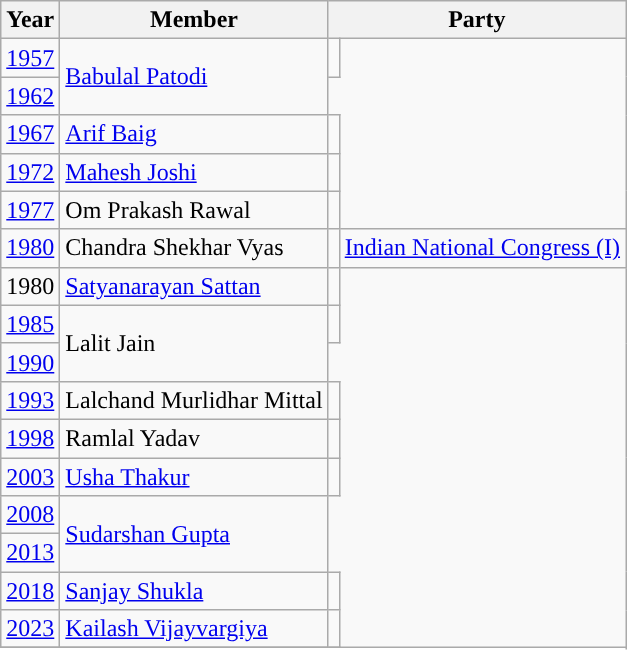<table class="wikitable">
<tr>
<th>Year</th>
<th>Member</th>
<th colspan="2">Party</th>
</tr>
<tr>
<td><a href='#'>1957</a></td>
<td rowspan=2><a href='#'>Babulal Patodi</a></td>
<td></td>
</tr>
<tr>
<td><a href='#'>1962</a></td>
</tr>
<tr>
<td><a href='#'>1967</a></td>
<td><a href='#'>Arif Baig</a></td>
<td></td>
</tr>
<tr>
<td><a href='#'>1972</a></td>
<td><a href='#'>Mahesh Joshi</a></td>
<td></td>
</tr>
<tr>
<td><a href='#'>1977</a></td>
<td>Om Prakash Rawal</td>
<td></td>
</tr>
<tr>
<td><a href='#'>1980</a></td>
<td>Chandra Shekhar Vyas</td>
<td style="background-color: "></td>
<td><a href='#'>Indian National Congress (I)</a></td>
</tr>
<tr>
<td>1980</td>
<td><a href='#'>Satyanarayan Sattan</a></td>
<td></td>
</tr>
<tr>
<td><a href='#'>1985</a></td>
<td rowspan=2>Lalit Jain</td>
<td></td>
</tr>
<tr>
<td><a href='#'>1990</a></td>
</tr>
<tr>
<td><a href='#'>1993</a></td>
<td>Lalchand Murlidhar Mittal</td>
<td></td>
</tr>
<tr>
<td><a href='#'>1998</a></td>
<td>Ramlal Yadav</td>
<td></td>
</tr>
<tr>
<td><a href='#'>2003</a></td>
<td><a href='#'>Usha Thakur</a></td>
<td></td>
</tr>
<tr>
<td><a href='#'>2008</a></td>
<td rowspan=2><a href='#'>Sudarshan Gupta</a></td>
</tr>
<tr>
<td><a href='#'>2013</a></td>
</tr>
<tr>
<td><a href='#'>2018</a></td>
<td><a href='#'>Sanjay Shukla</a></td>
<td></td>
</tr>
<tr>
<td><a href='#'>2023</a></td>
<td><a href='#'>Kailash Vijayvargiya</a></td>
<td></td>
</tr>
<tr>
</tr>
</table>
